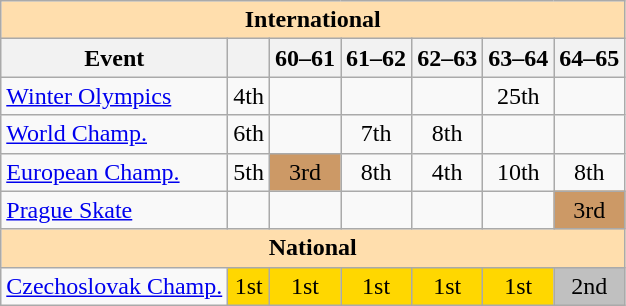<table class="wikitable" style="text-align:center">
<tr>
<th style="background-color: #ffdead; " colspan=7 align=center>International</th>
</tr>
<tr>
<th>Event</th>
<th></th>
<th>60–61</th>
<th>61–62</th>
<th>62–63</th>
<th>63–64</th>
<th>64–65</th>
</tr>
<tr>
<td align=left><a href='#'>Winter Olympics</a></td>
<td>4th</td>
<td></td>
<td></td>
<td></td>
<td>25th</td>
<td></td>
</tr>
<tr>
<td align=left><a href='#'>World Champ.</a></td>
<td>6th</td>
<td></td>
<td>7th</td>
<td>8th</td>
<td></td>
<td></td>
</tr>
<tr>
<td align=left><a href='#'>European Champ.</a></td>
<td>5th</td>
<td bgcolor=cc9966>3rd</td>
<td>8th</td>
<td>4th</td>
<td>10th</td>
<td>8th</td>
</tr>
<tr>
<td align=left><a href='#'>Prague Skate</a></td>
<td></td>
<td></td>
<td></td>
<td></td>
<td></td>
<td bgcolor=cc9966>3rd</td>
</tr>
<tr>
<th style="background-color: #ffdead; " colspan=7 align=center>National</th>
</tr>
<tr>
<td align=left><a href='#'>Czechoslovak Champ.</a></td>
<td bgcolor=gold>1st</td>
<td bgcolor=gold>1st</td>
<td bgcolor=gold>1st</td>
<td bgcolor=gold>1st</td>
<td bgcolor=gold>1st</td>
<td bgcolor=silver>2nd</td>
</tr>
</table>
